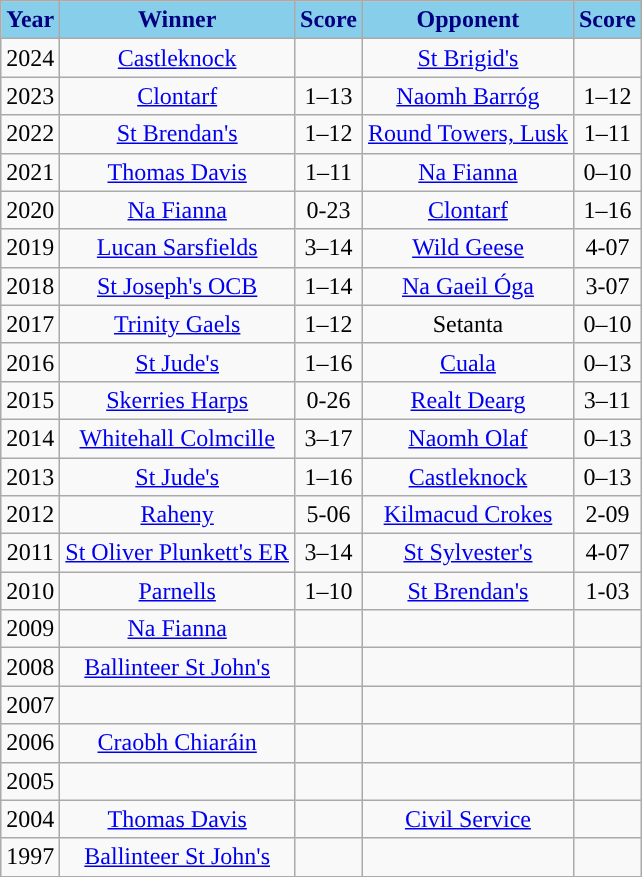<table class="wikitable" style="text-align:center;">
<tr>
<th style="background:skyblue;color:navy;">Year</th>
<th style="background:skyblue;color:navy;">Winner</th>
<th style="background:skyblue;color:navy;">Score</th>
<th style="background:skyblue;color:navy;">Opponent</th>
<th style="background:skyblue;color:navy;">Score</th>
</tr>
<tr>
<td>2024</td>
<td><a href='#'>Castleknock</a></td>
<td></td>
<td><a href='#'>St Brigid's</a></td>
<td></td>
</tr>
<tr>
<td>2023</td>
<td><a href='#'>Clontarf</a></td>
<td>1–13</td>
<td><a href='#'>Naomh Barróg</a></td>
<td>1–12</td>
</tr>
<tr>
<td>2022</td>
<td><a href='#'>St Brendan's</a></td>
<td>1–12</td>
<td><a href='#'>Round Towers, Lusk</a></td>
<td>1–11</td>
</tr>
<tr>
<td>2021</td>
<td><a href='#'>Thomas Davis</a></td>
<td>1–11</td>
<td><a href='#'>Na Fianna</a></td>
<td>0–10</td>
</tr>
<tr>
<td>2020</td>
<td><a href='#'>Na Fianna</a></td>
<td>0-23</td>
<td><a href='#'>Clontarf</a></td>
<td>1–16</td>
</tr>
<tr>
<td>2019</td>
<td><a href='#'>Lucan Sarsfields</a></td>
<td>3–14</td>
<td><a href='#'>Wild Geese</a></td>
<td>4-07</td>
</tr>
<tr>
<td>2018</td>
<td><a href='#'>St Joseph's OCB</a></td>
<td>1–14</td>
<td><a href='#'>Na Gaeil Óga</a></td>
<td>3-07</td>
</tr>
<tr>
<td>2017</td>
<td><a href='#'>Trinity Gaels</a></td>
<td>1–12</td>
<td>Setanta</td>
<td>0–10</td>
</tr>
<tr>
<td>2016</td>
<td><a href='#'>St Jude's</a></td>
<td>1–16</td>
<td><a href='#'>Cuala</a></td>
<td>0–13</td>
</tr>
<tr>
<td>2015</td>
<td><a href='#'>Skerries Harps</a></td>
<td>0-26</td>
<td><a href='#'>Realt Dearg</a></td>
<td>3–11</td>
</tr>
<tr>
<td>2014</td>
<td><a href='#'>Whitehall Colmcille</a></td>
<td>3–17</td>
<td><a href='#'>Naomh Olaf</a></td>
<td>0–13</td>
</tr>
<tr>
<td>2013</td>
<td><a href='#'>St Jude's</a></td>
<td>1–16</td>
<td><a href='#'>Castleknock</a></td>
<td>0–13</td>
</tr>
<tr>
<td>2012</td>
<td><a href='#'>Raheny</a></td>
<td>5-06</td>
<td><a href='#'>Kilmacud Crokes</a></td>
<td>2-09</td>
</tr>
<tr>
<td>2011</td>
<td><a href='#'>St Oliver Plunkett's ER</a></td>
<td>3–14</td>
<td><a href='#'>St Sylvester's</a></td>
<td>4-07</td>
</tr>
<tr>
<td>2010</td>
<td><a href='#'>Parnells</a></td>
<td>1–10</td>
<td><a href='#'>St Brendan's</a></td>
<td>1-03</td>
</tr>
<tr>
<td>2009</td>
<td><a href='#'>Na Fianna</a></td>
<td></td>
<td></td>
<td></td>
</tr>
<tr>
<td>2008</td>
<td><a href='#'>Ballinteer St John's</a></td>
<td></td>
<td></td>
<td></td>
</tr>
<tr>
<td>2007</td>
<td></td>
<td></td>
<td></td>
<td></td>
</tr>
<tr>
<td>2006</td>
<td><a href='#'>Craobh Chiaráin</a></td>
<td></td>
<td></td>
<td></td>
</tr>
<tr>
<td>2005</td>
<td></td>
<td></td>
<td></td>
<td></td>
</tr>
<tr>
<td>2004</td>
<td><a href='#'>Thomas Davis</a></td>
<td></td>
<td><a href='#'>Civil Service</a></td>
<td></td>
</tr>
<tr>
<td>1997</td>
<td><a href='#'>Ballinteer St John's</a></td>
<td></td>
<td></td>
<td></td>
</tr>
</table>
